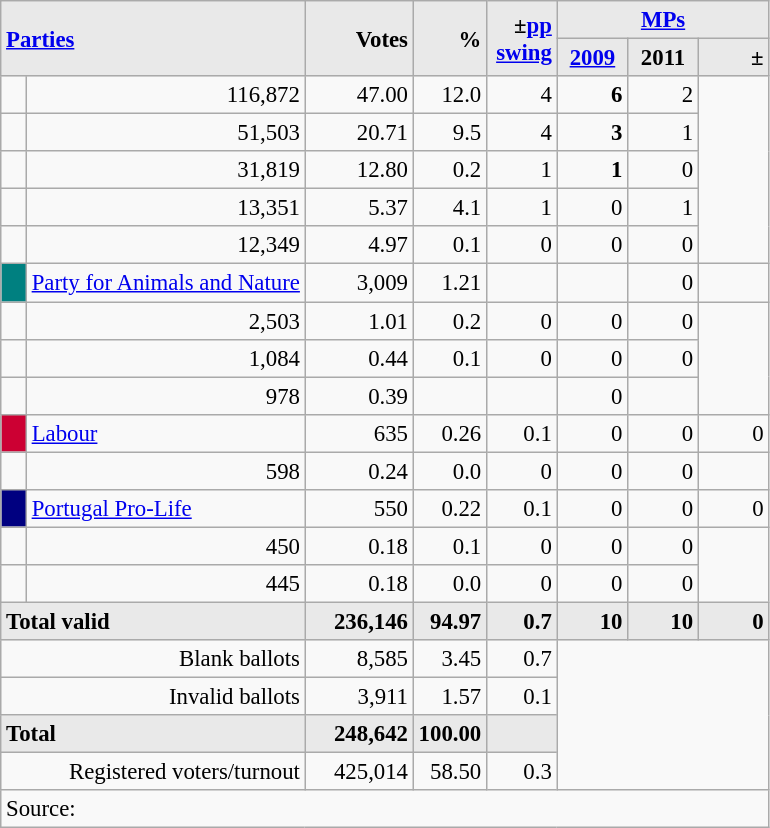<table class="wikitable" style="text-align:right; font-size:95%;">
<tr>
<th rowspan="2" colspan="2" style="background:#e9e9e9; text-align:left;" alignleft><a href='#'>Parties</a></th>
<th rowspan="2" style="background:#e9e9e9; text-align:right;">Votes</th>
<th rowspan="2" style="background:#e9e9e9; text-align:right;">%</th>
<th rowspan="2" style="background:#e9e9e9; text-align:right;">±<a href='#'>pp</a> <a href='#'>swing</a></th>
<th colspan="3" style="background:#e9e9e9; text-align:center;"><a href='#'>MPs</a></th>
</tr>
<tr style="background-color:#E9E9E9">
<th style="background-color:#E9E9E9;text-align:center;"><a href='#'>2009</a></th>
<th style="background-color:#E9E9E9;text-align:center;">2011</th>
<th style="background:#e9e9e9; text-align:right;">±</th>
</tr>
<tr>
<td></td>
<td>116,872</td>
<td>47.00</td>
<td>12.0</td>
<td>4</td>
<td><strong>6</strong></td>
<td>2</td>
</tr>
<tr>
<td></td>
<td>51,503</td>
<td>20.71</td>
<td>9.5</td>
<td>4</td>
<td><strong>3</strong></td>
<td>1</td>
</tr>
<tr>
<td></td>
<td>31,819</td>
<td>12.80</td>
<td>0.2</td>
<td>1</td>
<td><strong>1</strong></td>
<td>0</td>
</tr>
<tr>
<td></td>
<td>13,351</td>
<td>5.37</td>
<td>4.1</td>
<td>1</td>
<td>0</td>
<td>1</td>
</tr>
<tr>
<td></td>
<td>12,349</td>
<td>4.97</td>
<td>0.1</td>
<td>0</td>
<td>0</td>
<td>0</td>
</tr>
<tr>
<td style="width: 10px" bgcolor="teal" align="center"></td>
<td align="left"><a href='#'>Party for Animals and Nature</a></td>
<td>3,009</td>
<td>1.21</td>
<td></td>
<td></td>
<td>0</td>
<td></td>
</tr>
<tr>
<td></td>
<td>2,503</td>
<td>1.01</td>
<td>0.2</td>
<td>0</td>
<td>0</td>
<td>0</td>
</tr>
<tr>
<td></td>
<td>1,084</td>
<td>0.44</td>
<td>0.1</td>
<td>0</td>
<td>0</td>
<td>0</td>
</tr>
<tr>
<td></td>
<td>978</td>
<td>0.39</td>
<td></td>
<td></td>
<td>0</td>
<td></td>
</tr>
<tr>
<td style="width: 10px" bgcolor=#CC0033 align="center"></td>
<td align=left><a href='#'>Labour</a></td>
<td>635</td>
<td>0.26</td>
<td>0.1</td>
<td>0</td>
<td>0</td>
<td>0</td>
</tr>
<tr>
<td></td>
<td>598</td>
<td>0.24</td>
<td>0.0</td>
<td>0</td>
<td>0</td>
<td>0</td>
</tr>
<tr>
<td style="width:10px;background-color:#000080;text-align:center;"></td>
<td style="text-align:left;"><a href='#'>Portugal Pro-Life</a></td>
<td>550</td>
<td>0.22</td>
<td>0.1</td>
<td>0</td>
<td>0</td>
<td>0</td>
</tr>
<tr>
<td></td>
<td>450</td>
<td>0.18</td>
<td>0.1</td>
<td>0</td>
<td>0</td>
<td>0</td>
</tr>
<tr>
<td></td>
<td>445</td>
<td>0.18</td>
<td>0.0</td>
<td>0</td>
<td>0</td>
<td>0</td>
</tr>
<tr>
<td colspan=2 align=left style="background-color:#E9E9E9"><strong>Total valid</strong></td>
<td width="65" align="right" style="background-color:#E9E9E9"><strong>236,146</strong></td>
<td width="40" align="right" style="background-color:#E9E9E9"><strong>94.97</strong></td>
<td width="40" align="right" style="background-color:#E9E9E9"><strong>0.7</strong></td>
<td width="40" align="right" style="background-color:#E9E9E9"><strong>10</strong></td>
<td width="40" align="right" style="background-color:#E9E9E9"><strong>10</strong></td>
<td width="40" align="right" style="background-color:#E9E9E9"><strong>0</strong></td>
</tr>
<tr>
<td colspan=2>Blank ballots</td>
<td>8,585</td>
<td>3.45</td>
<td>0.7</td>
<td colspan=4 rowspan=4></td>
</tr>
<tr>
<td colspan=2>Invalid ballots</td>
<td>3,911</td>
<td>1.57</td>
<td>0.1</td>
</tr>
<tr>
<td colspan=2 align=left style="background-color:#E9E9E9"><strong>Total</strong></td>
<td width="50" align="right" style="background-color:#E9E9E9"><strong>248,642</strong></td>
<td width="40" align="right" style="background-color:#E9E9E9"><strong>100.00</strong></td>
<td width="40" align="right" style="background-color:#E9E9E9"></td>
</tr>
<tr>
<td colspan=2>Registered voters/turnout</td>
<td>425,014</td>
<td>58.50</td>
<td>0.3</td>
</tr>
<tr>
<td colspan=11 align=left>Source: </td>
</tr>
</table>
